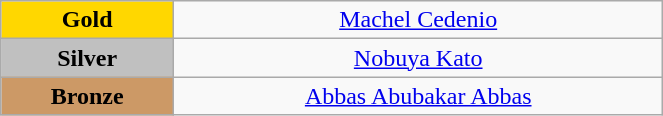<table class="wikitable" style="text-align:center; " width="35%">
<tr>
<td bgcolor="gold"><strong>Gold</strong></td>
<td><a href='#'>Machel Cedenio</a><br>  <small><em></em></small></td>
</tr>
<tr>
<td bgcolor="silver"><strong>Silver</strong></td>
<td><a href='#'>Nobuya Kato</a><br>  <small><em></em></small></td>
</tr>
<tr>
<td bgcolor="CC9966"><strong>Bronze</strong></td>
<td><a href='#'>Abbas Abubakar Abbas</a><br>  <small><em></em></small></td>
</tr>
</table>
